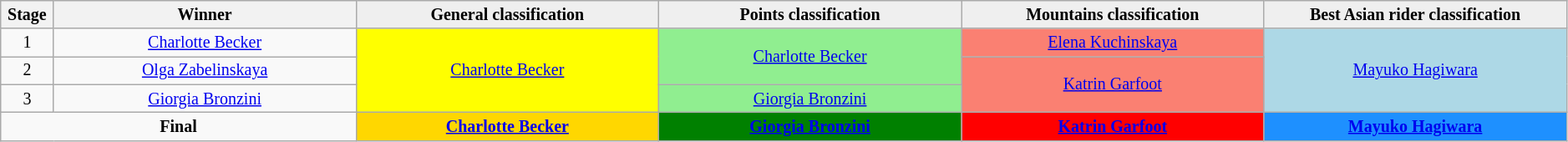<table class="wikitable" style="text-align: center; font-size:smaller;">
<tr>
<th width="1%">Stage</th>
<th width="14%">Winner</th>
<th style="background:#EFEFEF;" width="14%">General classification<br></th>
<th style="background:#EFEFEF;" width="14%">Points classification<br></th>
<th style="background:#EFEFEF;" width="14%">Mountains classification<br></th>
<th style="background:#EFEFEF;" width="14%">Best Asian rider classification<br></th>
</tr>
<tr>
<td>1</td>
<td><a href='#'>Charlotte Becker</a></td>
<td style="background-color:yellow" rowspan=3><a href='#'>Charlotte Becker</a></td>
<td style="background:lightgreen" rowspan=2><a href='#'>Charlotte Becker</a></td>
<td style="background:salmon"><a href='#'>Elena Kuchinskaya</a></td>
<td style="background:lightblue" rowspan=3><a href='#'>Mayuko Hagiwara</a></td>
</tr>
<tr>
<td>2</td>
<td><a href='#'>Olga Zabelinskaya</a></td>
<td style="background:salmon" rowspan=2><a href='#'>Katrin Garfoot</a></td>
</tr>
<tr>
<td>3</td>
<td><a href='#'>Giorgia Bronzini</a></td>
<td style="background:lightgreen"><a href='#'>Giorgia Bronzini</a></td>
</tr>
<tr>
<td colspan="2"><strong>Final</strong></td>
<th style="background:gold"><a href='#'>Charlotte Becker</a></th>
<th style="background:green"><a href='#'>Giorgia Bronzini</a></th>
<th style="background:red"><a href='#'>Katrin Garfoot</a></th>
<th style="background:dodgerblue"><a href='#'>Mayuko Hagiwara</a></th>
</tr>
</table>
